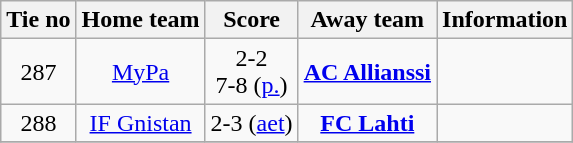<table class="wikitable" style="text-align:center">
<tr>
<th style= width="40px">Tie no</th>
<th style= width="150px">Home team</th>
<th style= width="60px">Score</th>
<th style= width="150px">Away team</th>
<th style= width="30px">Information</th>
</tr>
<tr>
<td>287</td>
<td><a href='#'>MyPa</a></td>
<td>2-2<br> 7-8  (<a href='#'>p.</a>)</td>
<td><strong><a href='#'>AC Allianssi</a></strong></td>
<td></td>
</tr>
<tr>
<td>288</td>
<td><a href='#'>IF Gnistan</a></td>
<td>2-3 (<a href='#'>aet</a>)</td>
<td><strong><a href='#'>FC Lahti</a></strong></td>
<td></td>
</tr>
<tr>
</tr>
</table>
